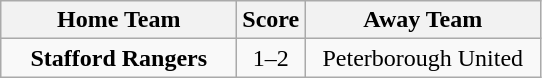<table class="wikitable" style="text-align:center">
<tr>
<th width=150>Home Team</th>
<th width=20>Score</th>
<th width=150>Away Team</th>
</tr>
<tr>
<td><strong>Stafford Rangers</strong></td>
<td>1–2</td>
<td>Peterborough United</td>
</tr>
</table>
